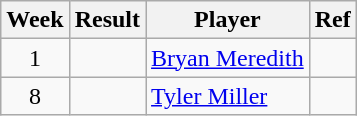<table class=wikitable>
<tr>
<th>Week</th>
<th>Result</th>
<th>Player</th>
<th>Ref</th>
</tr>
<tr>
<td align=center>1</td>
<td></td>
<td> <a href='#'>Bryan Meredith</a></td>
<td></td>
</tr>
<tr>
<td align=center>8</td>
<td></td>
<td> <a href='#'>Tyler Miller</a></td>
<td></td>
</tr>
</table>
